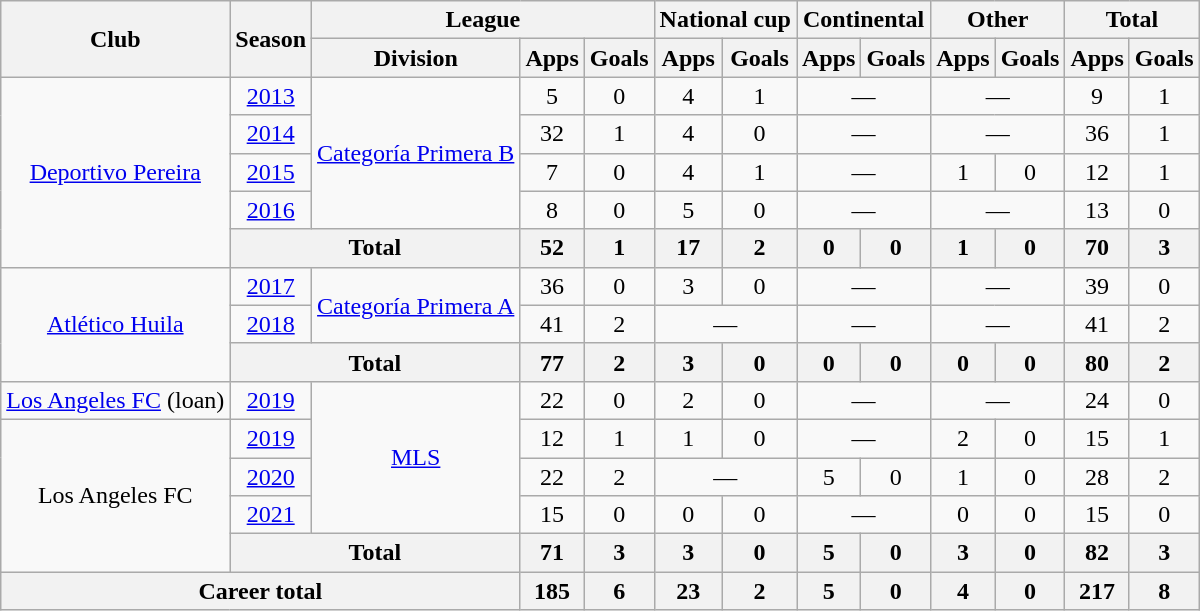<table class="wikitable" style="text-align:center">
<tr>
<th rowspan="2">Club</th>
<th rowspan="2">Season</th>
<th colspan="3">League</th>
<th colspan="2">National cup</th>
<th colspan="2">Continental</th>
<th colspan="2">Other</th>
<th colspan="2">Total</th>
</tr>
<tr>
<th>Division</th>
<th>Apps</th>
<th>Goals</th>
<th>Apps</th>
<th>Goals</th>
<th>Apps</th>
<th>Goals</th>
<th>Apps</th>
<th>Goals</th>
<th>Apps</th>
<th>Goals</th>
</tr>
<tr>
<td rowspan="5"><a href='#'>Deportivo Pereira</a></td>
<td><a href='#'>2013</a></td>
<td rowspan="4"><a href='#'>Categoría Primera B</a></td>
<td>5</td>
<td>0</td>
<td>4</td>
<td>1</td>
<td colspan="2">—</td>
<td colspan="2">—</td>
<td>9</td>
<td>1</td>
</tr>
<tr>
<td><a href='#'>2014</a></td>
<td>32</td>
<td>1</td>
<td>4</td>
<td>0</td>
<td colspan="2">—</td>
<td colspan="2">—</td>
<td>36</td>
<td>1</td>
</tr>
<tr>
<td><a href='#'>2015</a></td>
<td>7</td>
<td>0</td>
<td>4</td>
<td>1</td>
<td colspan="2">—</td>
<td>1</td>
<td>0</td>
<td>12</td>
<td>1</td>
</tr>
<tr>
<td><a href='#'>2016</a></td>
<td>8</td>
<td>0</td>
<td>5</td>
<td>0</td>
<td colspan="2">—</td>
<td colspan="2">—</td>
<td>13</td>
<td>0</td>
</tr>
<tr>
<th colspan="2">Total</th>
<th>52</th>
<th>1</th>
<th>17</th>
<th>2</th>
<th>0</th>
<th>0</th>
<th>1</th>
<th>0</th>
<th>70</th>
<th>3</th>
</tr>
<tr>
<td rowspan="3"><a href='#'>Atlético Huila</a></td>
<td><a href='#'>2017</a></td>
<td rowspan="2"><a href='#'>Categoría Primera A</a></td>
<td>36</td>
<td>0</td>
<td>3</td>
<td>0</td>
<td colspan="2">—</td>
<td colspan="2">—</td>
<td>39</td>
<td>0</td>
</tr>
<tr>
<td><a href='#'>2018</a></td>
<td>41</td>
<td>2</td>
<td colspan="2">—</td>
<td colspan="2">—</td>
<td colspan="2">—</td>
<td>41</td>
<td>2</td>
</tr>
<tr>
<th colspan="2">Total</th>
<th>77</th>
<th>2</th>
<th>3</th>
<th>0</th>
<th>0</th>
<th>0</th>
<th>0</th>
<th>0</th>
<th>80</th>
<th>2</th>
</tr>
<tr>
<td><a href='#'>Los Angeles FC</a> (loan)</td>
<td><a href='#'>2019</a></td>
<td rowspan="4"><a href='#'>MLS</a></td>
<td>22</td>
<td>0</td>
<td>2</td>
<td>0</td>
<td colspan="2">—</td>
<td colspan="2">—</td>
<td>24</td>
<td>0</td>
</tr>
<tr>
<td rowspan="4">Los Angeles FC</td>
<td><a href='#'>2019</a></td>
<td>12</td>
<td>1</td>
<td>1</td>
<td>0</td>
<td colspan="2">—</td>
<td>2</td>
<td>0</td>
<td>15</td>
<td>1</td>
</tr>
<tr>
<td><a href='#'>2020</a></td>
<td>22</td>
<td>2</td>
<td colspan="2">—</td>
<td>5</td>
<td>0</td>
<td>1</td>
<td>0</td>
<td>28</td>
<td>2</td>
</tr>
<tr>
<td><a href='#'>2021</a></td>
<td>15</td>
<td>0</td>
<td>0</td>
<td>0</td>
<td colspan="2">—</td>
<td>0</td>
<td>0</td>
<td>15</td>
<td>0</td>
</tr>
<tr>
<th colspan="2">Total</th>
<th>71</th>
<th>3</th>
<th>3</th>
<th>0</th>
<th>5</th>
<th>0</th>
<th>3</th>
<th>0</th>
<th>82</th>
<th>3</th>
</tr>
<tr>
<th colspan="3">Career total</th>
<th>185</th>
<th>6</th>
<th>23</th>
<th>2</th>
<th>5</th>
<th>0</th>
<th>4</th>
<th>0</th>
<th>217</th>
<th>8</th>
</tr>
</table>
